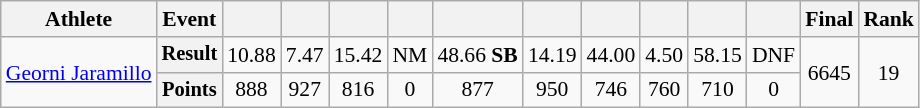<table class=wikitable style=font-size:90%>
<tr>
<th>Athlete</th>
<th>Event</th>
<th></th>
<th></th>
<th></th>
<th></th>
<th></th>
<th></th>
<th></th>
<th></th>
<th></th>
<th></th>
<th>Final</th>
<th>Rank</th>
</tr>
<tr align=center>
<td rowspan=2 align=left><a href='#'>Georni Jaramillo</a></td>
<th style=font-size:95%>Result</th>
<td>10.88</td>
<td>7.47</td>
<td>15.42</td>
<td>NM</td>
<td>48.66  <strong>SB</strong></td>
<td>14.19</td>
<td>44.00</td>
<td>4.50</td>
<td>58.15</td>
<td>DNF</td>
<td rowspan=2>6645</td>
<td rowspan=2>19</td>
</tr>
<tr align=center>
<th style=font-size:95%>Points</th>
<td>888</td>
<td>927</td>
<td>816</td>
<td>0</td>
<td>877</td>
<td>950</td>
<td>746</td>
<td>760</td>
<td>710</td>
<td>0</td>
</tr>
</table>
